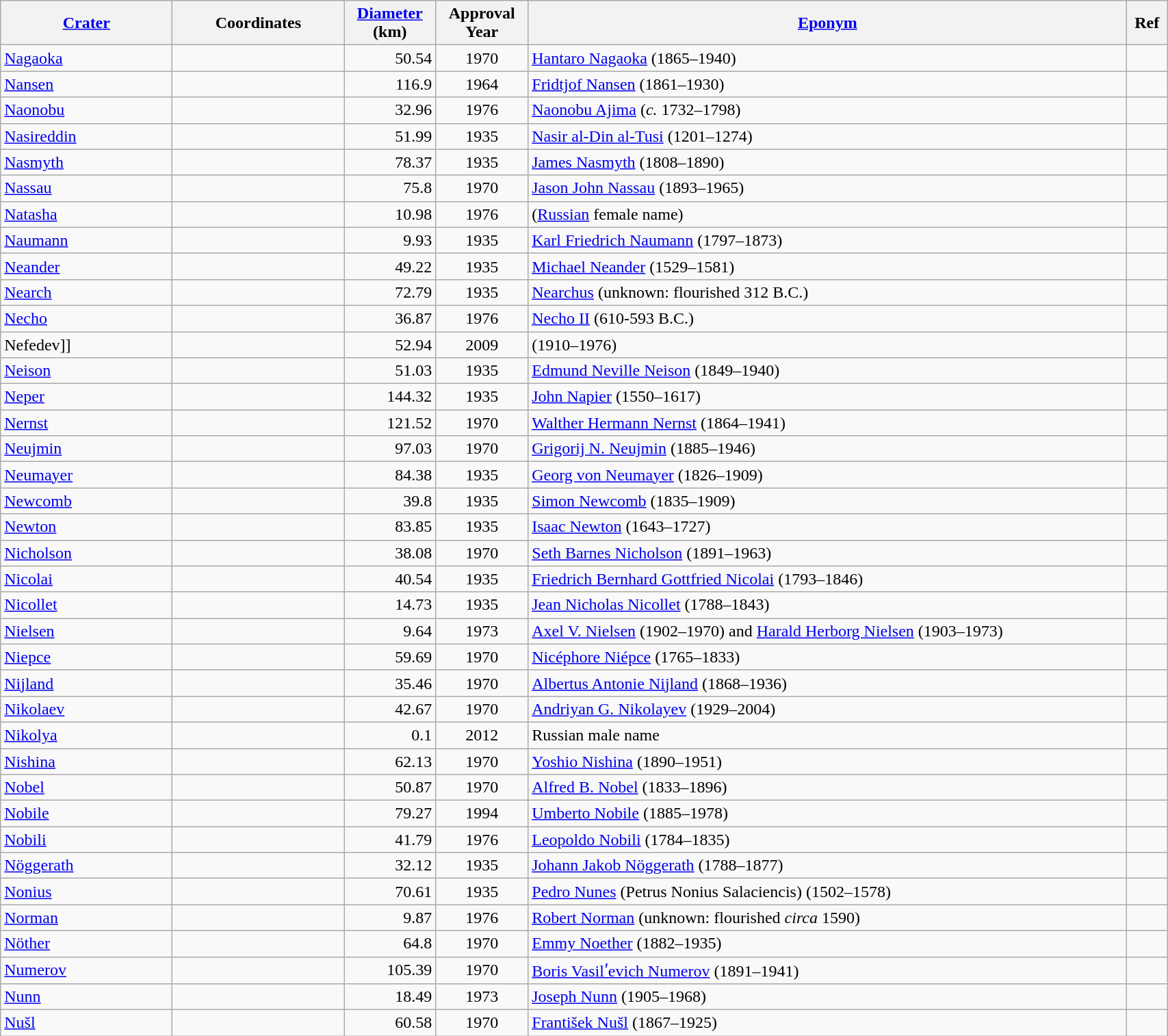<table class="wikitable sortable" style="min-width: 90%">
<tr>
<th style="width:10em"><a href='#'>Crater</a></th>
<th data-sort-type="number" style="width:10em">Coordinates</th>
<th><a href='#'>Diameter</a><br>(km)</th>
<th>Approval<br>Year</th>
<th><a href='#'>Eponym</a></th>
<th>Ref</th>
</tr>
<tr id="Nagaoka">
<td><a href='#'>Nagaoka</a></td>
<td></td>
<td align=right>50.54</td>
<td align=center>1970</td>
<td><a href='#'>Hantaro Nagaoka</a> (1865–1940)</td>
<td></td>
</tr>
<tr id="Nansen">
<td><a href='#'>Nansen</a></td>
<td></td>
<td align=right>116.9</td>
<td align=center>1964</td>
<td><a href='#'>Fridtjof Nansen</a> (1861–1930)</td>
<td></td>
</tr>
<tr id="Naonobu">
<td><a href='#'>Naonobu</a></td>
<td></td>
<td align=right>32.96</td>
<td align=center>1976</td>
<td><a href='#'>Naonobu Ajima</a> (<em>c.</em> 1732–1798)</td>
<td></td>
</tr>
<tr id="Nasireddin">
<td><a href='#'>Nasireddin</a></td>
<td></td>
<td align=right>51.99</td>
<td align=center>1935</td>
<td><a href='#'>Nasir al-Din al-Tusi</a> (1201–1274)</td>
<td></td>
</tr>
<tr id="Nasmyth">
<td><a href='#'>Nasmyth</a></td>
<td></td>
<td align=right>78.37</td>
<td align=center>1935</td>
<td><a href='#'>James Nasmyth</a> (1808–1890)</td>
<td></td>
</tr>
<tr id="Nassau">
<td><a href='#'>Nassau</a></td>
<td></td>
<td align=right>75.8</td>
<td align=center>1970</td>
<td><a href='#'>Jason John Nassau</a> (1893–1965)</td>
<td></td>
</tr>
<tr id="Natasha">
<td><a href='#'>Natasha</a></td>
<td></td>
<td align=right>10.98</td>
<td align=center>1976</td>
<td>(<a href='#'>Russian</a> female name)</td>
<td></td>
</tr>
<tr id="Naumann">
<td><a href='#'>Naumann</a></td>
<td></td>
<td align=right>9.93</td>
<td align=center>1935</td>
<td><a href='#'>Karl Friedrich Naumann</a> (1797–1873)</td>
<td></td>
</tr>
<tr id="Neander">
<td><a href='#'>Neander</a></td>
<td></td>
<td align=right>49.22</td>
<td align=center>1935</td>
<td><a href='#'>Michael Neander</a> (1529–1581)</td>
<td></td>
</tr>
<tr id="Nearch">
<td><a href='#'>Nearch</a></td>
<td></td>
<td align=right>72.79</td>
<td align=center>1935</td>
<td><a href='#'>Nearchus</a> (unknown: flourished 312 B.C.)</td>
<td></td>
</tr>
<tr id="Necho">
<td><a href='#'>Necho</a></td>
<td></td>
<td align=right>36.87</td>
<td align=center>1976</td>
<td><a href='#'>Necho II</a> (610-593 B.C.)</td>
<td></td>
</tr>
<tr id="Nefed'ev">
<td [[Nefed>Nefedev]]</td>
<td></td>
<td align=right>52.94</td>
<td align=center>2009</td>
<td> (1910–1976)</td>
<td></td>
</tr>
<tr id="Neison">
<td><a href='#'>Neison</a></td>
<td></td>
<td align=right>51.03</td>
<td align=center>1935</td>
<td><a href='#'>Edmund Neville Neison</a> (1849–1940)</td>
<td></td>
</tr>
<tr id="Neper">
<td><a href='#'>Neper</a></td>
<td></td>
<td align=right>144.32</td>
<td align=center>1935</td>
<td><a href='#'>John Napier</a> (1550–1617)</td>
<td></td>
</tr>
<tr id="Nernst">
<td><a href='#'>Nernst</a></td>
<td></td>
<td align=right>121.52</td>
<td align=center>1970</td>
<td><a href='#'>Walther Hermann Nernst</a> (1864–1941)</td>
<td></td>
</tr>
<tr id="Neujmin">
<td><a href='#'>Neujmin</a></td>
<td></td>
<td align=right>97.03</td>
<td align=center>1970</td>
<td><a href='#'>Grigorij N. Neujmin</a> (1885–1946)</td>
<td></td>
</tr>
<tr id="Neumayer">
<td><a href='#'>Neumayer</a></td>
<td></td>
<td align=right>84.38</td>
<td align=center>1935</td>
<td><a href='#'>Georg von Neumayer</a> (1826–1909)</td>
<td></td>
</tr>
<tr id="Newcomb">
<td><a href='#'>Newcomb</a></td>
<td></td>
<td align=right>39.8</td>
<td align=center>1935</td>
<td><a href='#'>Simon Newcomb</a> (1835–1909)</td>
<td></td>
</tr>
<tr id="Newton">
<td><a href='#'>Newton</a></td>
<td></td>
<td align=right>83.85</td>
<td align=center>1935</td>
<td><a href='#'>Isaac Newton</a> (1643–1727)</td>
<td></td>
</tr>
<tr id="Nicholson">
<td><a href='#'>Nicholson</a></td>
<td></td>
<td align=right>38.08</td>
<td align=center>1970</td>
<td><a href='#'>Seth Barnes Nicholson</a> (1891–1963)</td>
<td></td>
</tr>
<tr id="Nicolai">
<td><a href='#'>Nicolai</a></td>
<td></td>
<td align=right>40.54</td>
<td align=center>1935</td>
<td><a href='#'>Friedrich Bernhard Gottfried Nicolai</a> (1793–1846)</td>
<td></td>
</tr>
<tr id="Nicollet">
<td><a href='#'>Nicollet</a></td>
<td></td>
<td align=right>14.73</td>
<td align=center>1935</td>
<td><a href='#'>Jean Nicholas Nicollet</a> (1788–1843)</td>
<td></td>
</tr>
<tr id="Nielsen">
<td><a href='#'>Nielsen</a></td>
<td></td>
<td align=right>9.64</td>
<td align=center>1973</td>
<td><a href='#'>Axel V. Nielsen</a> (1902–1970) and <a href='#'>Harald Herborg Nielsen</a> (1903–1973)</td>
<td></td>
</tr>
<tr id="Niepce">
<td><a href='#'>Niepce</a></td>
<td></td>
<td align=right>59.69</td>
<td align=center>1970</td>
<td><a href='#'>Nicéphore Niépce</a> (1765–1833)</td>
<td></td>
</tr>
<tr id="Nijland">
<td><a href='#'>Nijland</a></td>
<td></td>
<td align=right>35.46</td>
<td align=center>1970</td>
<td><a href='#'>Albertus Antonie Nijland</a> (1868–1936)</td>
<td></td>
</tr>
<tr id="Nikolaev">
<td><a href='#'>Nikolaev</a></td>
<td></td>
<td align=right>42.67</td>
<td align=center>1970</td>
<td><a href='#'>Andriyan G. Nikolayev</a> (1929–2004)</td>
<td></td>
</tr>
<tr id="Nikolya">
<td><a href='#'>Nikolya</a></td>
<td></td>
<td align=right>0.1</td>
<td align=center>2012</td>
<td>Russian male name</td>
<td></td>
</tr>
<tr id="Nishina">
<td><a href='#'>Nishina</a></td>
<td></td>
<td align=right>62.13</td>
<td align=center>1970</td>
<td><a href='#'>Yoshio Nishina</a> (1890–1951)</td>
<td></td>
</tr>
<tr id="Nobel">
<td><a href='#'>Nobel</a></td>
<td></td>
<td align=right>50.87</td>
<td align=center>1970</td>
<td><a href='#'>Alfred B. Nobel</a> (1833–1896)</td>
<td></td>
</tr>
<tr id="Nobile">
<td><a href='#'>Nobile</a></td>
<td></td>
<td align=right>79.27</td>
<td align=center>1994</td>
<td><a href='#'>Umberto Nobile</a> (1885–1978)</td>
<td></td>
</tr>
<tr id="Nobili">
<td><a href='#'>Nobili</a></td>
<td></td>
<td align=right>41.79</td>
<td align=center>1976</td>
<td><a href='#'>Leopoldo Nobili</a> (1784–1835)</td>
<td></td>
</tr>
<tr id="Nöggerath">
<td><a href='#'>Nöggerath</a></td>
<td></td>
<td align=right>32.12</td>
<td align=center>1935</td>
<td><a href='#'>Johann Jakob Nöggerath</a> (1788–1877)</td>
<td></td>
</tr>
<tr id="Nonius">
<td><a href='#'>Nonius</a></td>
<td></td>
<td align=right>70.61</td>
<td align=center>1935</td>
<td><a href='#'>Pedro Nunes</a> (Petrus Nonius Salaciencis) (1502–1578)</td>
<td></td>
</tr>
<tr id="Norman">
<td><a href='#'>Norman</a></td>
<td></td>
<td align=right>9.87</td>
<td align=center>1976</td>
<td><a href='#'>Robert Norman</a> (unknown: flourished <em>circa</em> 1590)</td>
<td></td>
</tr>
<tr id="Nöther">
<td><a href='#'>Nöther</a></td>
<td></td>
<td align=right>64.8</td>
<td align=center>1970</td>
<td><a href='#'>Emmy Noether</a> (1882–1935)</td>
<td></td>
</tr>
<tr id="Numerov">
<td><a href='#'>Numerov</a></td>
<td></td>
<td align=right>105.39</td>
<td align=center>1970</td>
<td><a href='#'>Boris Vasilʹevich Numerov</a> (1891–1941)</td>
<td></td>
</tr>
<tr id="Nunn">
<td><a href='#'>Nunn</a></td>
<td></td>
<td align=right>18.49</td>
<td align=center>1973</td>
<td><a href='#'>Joseph Nunn</a> (1905–1968)</td>
<td></td>
</tr>
<tr id="Nušl">
<td><a href='#'>Nušl</a></td>
<td></td>
<td align=right>60.58</td>
<td align=center>1970</td>
<td><a href='#'>František Nušl</a> (1867–1925)</td>
<td></td>
</tr>
</table>
